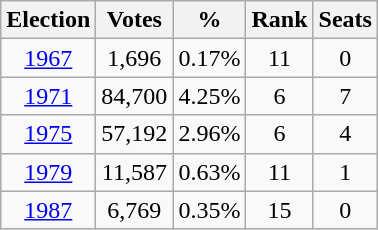<table class=wikitable style=text-align:center>
<tr>
<th>Election</th>
<th>Votes</th>
<th>%</th>
<th>Rank</th>
<th>Seats</th>
</tr>
<tr>
<td><a href='#'>1967</a></td>
<td>1,696</td>
<td>0.17%</td>
<td>11</td>
<td>0</td>
</tr>
<tr>
<td><a href='#'>1971</a></td>
<td>84,700</td>
<td>4.25%</td>
<td>6</td>
<td>7</td>
</tr>
<tr>
<td><a href='#'>1975</a></td>
<td>57,192</td>
<td>2.96%</td>
<td>6</td>
<td>4</td>
</tr>
<tr>
<td><a href='#'>1979</a></td>
<td>11,587</td>
<td>0.63%</td>
<td>11</td>
<td>1</td>
</tr>
<tr>
<td><a href='#'>1987</a></td>
<td>6,769</td>
<td>0.35%</td>
<td>15</td>
<td>0</td>
</tr>
</table>
